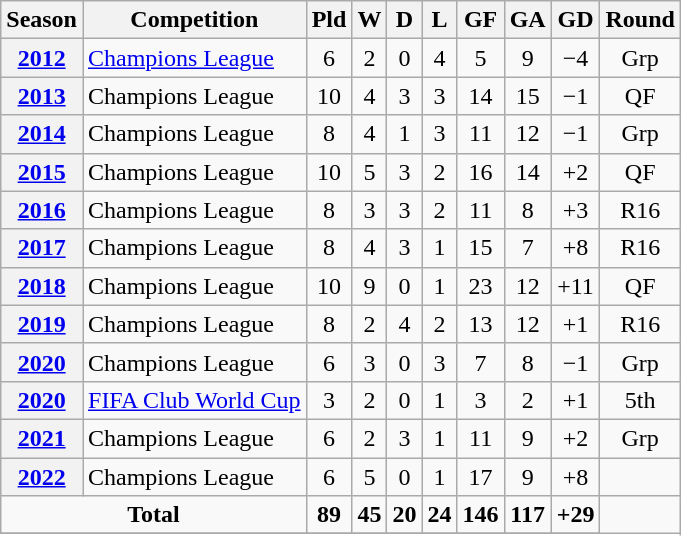<table class="wikitable plainrowheaders sortable" style="text-align:center;">
<tr>
<th scope="col">Season</th>
<th scope="col">Competition</th>
<th scope="col">Pld</th>
<th scope="col">W</th>
<th scope="col">D</th>
<th scope="col">L</th>
<th scope="col">GF</th>
<th scope="col">GA</th>
<th scope="col">GD</th>
<th scope="col">Round</th>
</tr>
<tr>
<th scope="row" style="text-align:center"><a href='#'>2012</a></th>
<td align=left><a href='#'>Champions League</a></td>
<td>6</td>
<td>2</td>
<td>0</td>
<td>4</td>
<td>5</td>
<td>9</td>
<td>−4</td>
<td>Grp</td>
</tr>
<tr>
<th scope="row" style="text-align:center"><a href='#'>2013</a></th>
<td align=left>Champions League</td>
<td>10</td>
<td>4</td>
<td>3</td>
<td>3</td>
<td>14</td>
<td>15</td>
<td>−1</td>
<td>QF</td>
</tr>
<tr>
<th scope="row" style="text-align:center"><a href='#'>2014</a></th>
<td align=left>Champions League</td>
<td>8</td>
<td>4</td>
<td>1</td>
<td>3</td>
<td>11</td>
<td>12</td>
<td>−1</td>
<td>Grp</td>
</tr>
<tr>
<th scope="row" style="text-align:center"><a href='#'>2015</a></th>
<td align=left>Champions League</td>
<td>10</td>
<td>5</td>
<td>3</td>
<td>2</td>
<td>16</td>
<td>14</td>
<td>+2</td>
<td>QF</td>
</tr>
<tr>
<th scope="row" style="text-align:center"><a href='#'>2016</a></th>
<td align=left>Champions League</td>
<td>8</td>
<td>3</td>
<td>3</td>
<td>2</td>
<td>11</td>
<td>8</td>
<td>+3</td>
<td>R16</td>
</tr>
<tr>
<th scope="row" style="text-align:center"><a href='#'>2017</a></th>
<td align=left>Champions League</td>
<td>8</td>
<td>4</td>
<td>3</td>
<td>1</td>
<td>15</td>
<td>7</td>
<td>+8</td>
<td>R16</td>
</tr>
<tr>
<th scope="row" style="text-align:center"><a href='#'>2018</a></th>
<td align=left>Champions League</td>
<td>10</td>
<td>9</td>
<td>0</td>
<td>1</td>
<td>23</td>
<td>12</td>
<td>+11</td>
<td>QF</td>
</tr>
<tr>
<th scope="row" style="text-align:center"><a href='#'>2019</a></th>
<td align=left>Champions League</td>
<td>8</td>
<td>2</td>
<td>4</td>
<td>2</td>
<td>13</td>
<td>12</td>
<td>+1</td>
<td>R16</td>
</tr>
<tr>
<th scope="row" style="text-align:center"><a href='#'>2020</a></th>
<td align=left>Champions League</td>
<td>6</td>
<td>3</td>
<td>0</td>
<td>3</td>
<td>7</td>
<td>8</td>
<td>−1</td>
<td>Grp</td>
</tr>
<tr>
<th scope="row" style="text-align:center"><a href='#'>2020</a></th>
<td align=left><a href='#'>FIFA Club World Cup</a></td>
<td>3</td>
<td>2</td>
<td>0</td>
<td>1</td>
<td>3</td>
<td>2</td>
<td>+1</td>
<td>5th</td>
</tr>
<tr>
<th scope="row" style="text-align:center"><a href='#'>2021</a></th>
<td align=left>Champions League</td>
<td>6</td>
<td>2</td>
<td>3</td>
<td>1</td>
<td>11</td>
<td>9</td>
<td>+2</td>
<td>Grp</td>
</tr>
<tr>
<th scope="row" style="text-align:center"><a href='#'>2022</a></th>
<td align=left>Champions League</td>
<td>6</td>
<td>5</td>
<td>0</td>
<td>1</td>
<td>17</td>
<td>9</td>
<td>+8</td>
<td></td>
</tr>
<tr>
<td colspan=2 align-"center"><strong>Total</strong></td>
<td><strong>89</strong></td>
<td><strong>45</strong></td>
<td><strong>20</strong></td>
<td><strong>24</strong></td>
<td><strong>146</strong></td>
<td><strong>117</strong></td>
<td><strong>+29</strong></td>
</tr>
<tr>
</tr>
</table>
